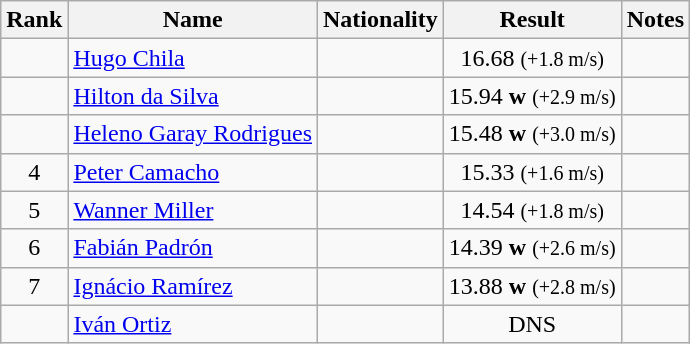<table class="wikitable sortable" style="text-align:center">
<tr>
<th>Rank</th>
<th>Name</th>
<th>Nationality</th>
<th>Result</th>
<th>Notes</th>
</tr>
<tr>
<td align=center></td>
<td align=left><a href='#'>Hugo Chila</a></td>
<td align=left></td>
<td>16.68 <small>(+1.8 m/s)</small></td>
<td></td>
</tr>
<tr>
<td align=center></td>
<td align=left><a href='#'>Hilton da Silva</a></td>
<td align=left></td>
<td>15.94 <strong>w</strong> <small>(+2.9 m/s)</small></td>
<td></td>
</tr>
<tr>
<td align=center></td>
<td align=left><a href='#'>Heleno Garay Rodrigues</a></td>
<td align=left></td>
<td>15.48 <strong>w</strong> <small>(+3.0 m/s)</small></td>
<td></td>
</tr>
<tr>
<td align=center>4</td>
<td align=left><a href='#'>Peter Camacho</a></td>
<td align=left></td>
<td>15.33 <small>(+1.6 m/s)</small></td>
<td></td>
</tr>
<tr>
<td align=center>5</td>
<td align=left><a href='#'>Wanner Miller</a></td>
<td align=left></td>
<td>14.54 <small>(+1.8 m/s)</small></td>
<td></td>
</tr>
<tr>
<td align=center>6</td>
<td align=left><a href='#'>Fabián Padrón</a></td>
<td align=left></td>
<td>14.39 <strong>w</strong> <small>(+2.6 m/s)</small></td>
<td></td>
</tr>
<tr>
<td align=center>7</td>
<td align=left><a href='#'>Ignácio Ramírez</a></td>
<td align=left></td>
<td>13.88 <strong>w</strong> <small>(+2.8 m/s)</small></td>
<td></td>
</tr>
<tr>
<td align=center></td>
<td align=left><a href='#'>Iván Ortiz</a></td>
<td align=left></td>
<td>DNS</td>
<td></td>
</tr>
</table>
